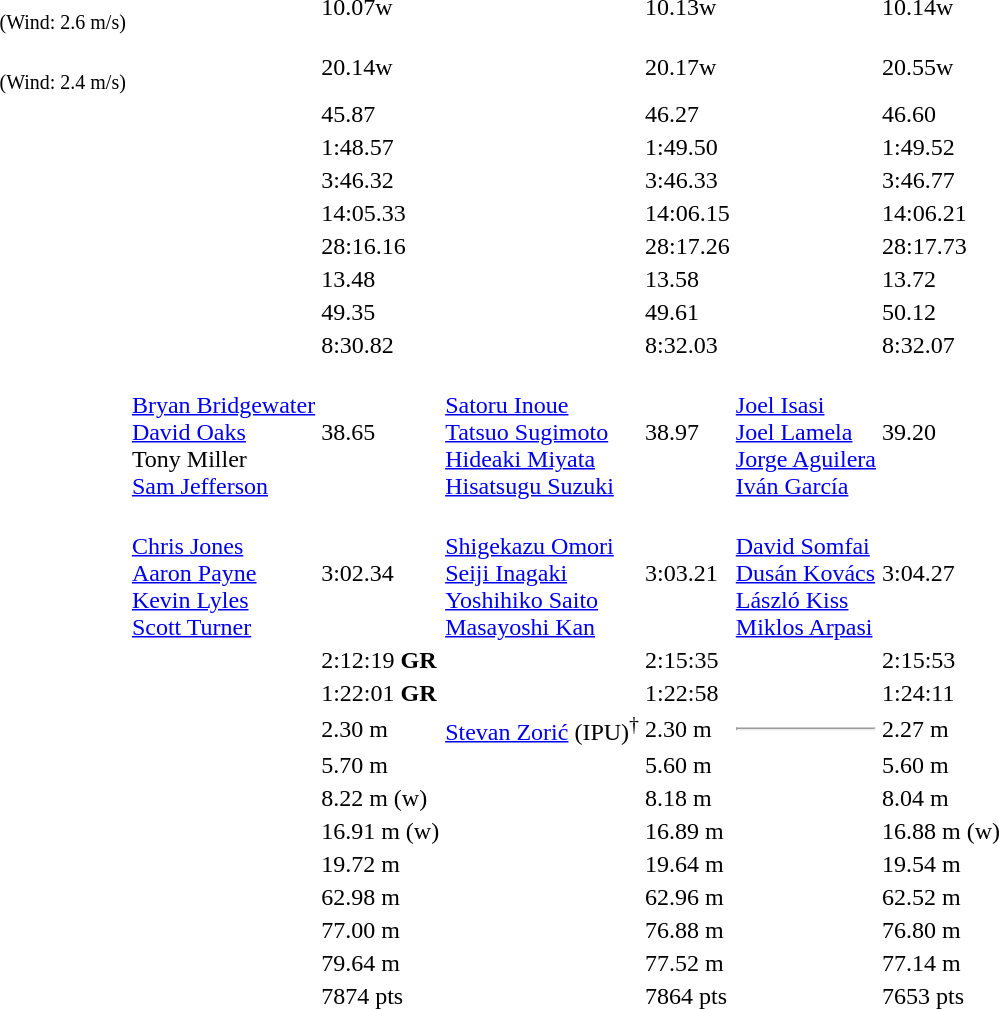<table>
<tr>
<td><br><small>(Wind: 2.6 m/s)</small></td>
<td></td>
<td>10.07w</td>
<td></td>
<td>10.13w</td>
<td></td>
<td>10.14w</td>
</tr>
<tr>
<td><br><small>(Wind: 2.4 m/s)</small></td>
<td></td>
<td>20.14w</td>
<td></td>
<td>20.17w</td>
<td></td>
<td>20.55w</td>
</tr>
<tr>
<td></td>
<td></td>
<td>45.87</td>
<td></td>
<td>46.27</td>
<td></td>
<td>46.60</td>
</tr>
<tr>
<td></td>
<td></td>
<td>1:48.57</td>
<td></td>
<td>1:49.50</td>
<td></td>
<td>1:49.52</td>
</tr>
<tr>
<td></td>
<td></td>
<td>3:46.32</td>
<td></td>
<td>3:46.33</td>
<td></td>
<td>3:46.77</td>
</tr>
<tr>
<td></td>
<td></td>
<td>14:05.33</td>
<td></td>
<td>14:06.15</td>
<td></td>
<td>14:06.21</td>
</tr>
<tr>
<td></td>
<td></td>
<td>28:16.16</td>
<td></td>
<td>28:17.26</td>
<td></td>
<td>28:17.73</td>
</tr>
<tr>
<td></td>
<td></td>
<td>13.48</td>
<td></td>
<td>13.58</td>
<td></td>
<td>13.72</td>
</tr>
<tr>
<td></td>
<td></td>
<td>49.35</td>
<td></td>
<td>49.61</td>
<td></td>
<td>50.12</td>
</tr>
<tr>
<td></td>
<td></td>
<td>8:30.82</td>
<td></td>
<td>8:32.03</td>
<td></td>
<td>8:32.07</td>
</tr>
<tr>
<td></td>
<td><br><a href='#'>Bryan Bridgewater</a><br><a href='#'>David Oaks</a><br>Tony Miller<br><a href='#'>Sam Jefferson</a></td>
<td>38.65</td>
<td><br><a href='#'>Satoru Inoue</a><br><a href='#'>Tatsuo Sugimoto</a><br><a href='#'>Hideaki Miyata</a><br><a href='#'>Hisatsugu Suzuki</a></td>
<td>38.97</td>
<td><br><a href='#'>Joel Isasi</a><br><a href='#'>Joel Lamela</a><br><a href='#'>Jorge Aguilera</a><br><a href='#'>Iván García</a></td>
<td>39.20</td>
</tr>
<tr>
<td></td>
<td><br><a href='#'>Chris Jones</a><br><a href='#'>Aaron Payne</a><br><a href='#'>Kevin Lyles</a><br><a href='#'>Scott Turner</a></td>
<td>3:02.34</td>
<td><br><a href='#'>Shigekazu Omori</a><br><a href='#'>Seiji Inagaki</a><br><a href='#'>Yoshihiko Saito</a><br><a href='#'>Masayoshi Kan</a></td>
<td>3:03.21</td>
<td><br><a href='#'>David Somfai</a><br><a href='#'>Dusán Kovács</a><br><a href='#'>László Kiss</a><br><a href='#'>Miklos Arpasi</a></td>
<td>3:04.27</td>
</tr>
<tr>
<td></td>
<td></td>
<td>2:12:19 <strong>GR</strong></td>
<td></td>
<td>2:15:35</td>
<td></td>
<td>2:15:53</td>
</tr>
<tr>
<td></td>
<td></td>
<td>1:22:01 <strong>GR</strong></td>
<td></td>
<td>1:22:58</td>
<td></td>
<td>1:24:11</td>
</tr>
<tr>
<td></td>
<td></td>
<td>2.30 m</td>
<td><a href='#'>Stevan Zorić</a> (IPU)<sup>†</sup></td>
<td>2.30 m</td>
<td><hr></td>
<td>2.27 m</td>
</tr>
<tr>
<td></td>
<td></td>
<td>5.70 m</td>
<td></td>
<td>5.60 m</td>
<td></td>
<td>5.60 m</td>
</tr>
<tr>
<td></td>
<td></td>
<td>8.22 m (w)</td>
<td></td>
<td>8.18 m</td>
<td></td>
<td>8.04 m</td>
</tr>
<tr>
<td></td>
<td></td>
<td>16.91 m (w)</td>
<td></td>
<td>16.89 m</td>
<td></td>
<td>16.88 m (w)</td>
</tr>
<tr>
<td></td>
<td></td>
<td>19.72 m</td>
<td></td>
<td>19.64 m</td>
<td></td>
<td>19.54 m</td>
</tr>
<tr>
<td></td>
<td></td>
<td>62.98 m</td>
<td></td>
<td>62.96 m</td>
<td></td>
<td>62.52 m</td>
</tr>
<tr>
<td></td>
<td></td>
<td>77.00 m</td>
<td></td>
<td>76.88 m</td>
<td></td>
<td>76.80 m</td>
</tr>
<tr>
<td></td>
<td></td>
<td>79.64 m</td>
<td></td>
<td>77.52 m</td>
<td></td>
<td>77.14 m</td>
</tr>
<tr>
<td></td>
<td></td>
<td>7874 pts</td>
<td></td>
<td>7864 pts</td>
<td></td>
<td>7653 pts</td>
</tr>
</table>
